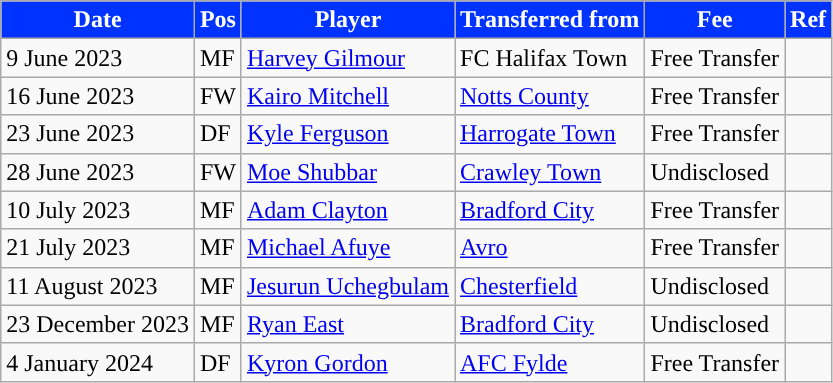<table class="wikitable plainrowheaders sortable">
<tr>
<th style="background:#03f;color:#fff;">Date</th>
<th style="background:#03f;color:#fff;">Pos</th>
<th style="background:#03f;color:#fff;">Player</th>
<th style="background:#03f;color:#fff;">Transferred from</th>
<th style="background:#03f;color:#fff;">Fee</th>
<th style="background:#03f;color:#fff;">Ref</th>
</tr>
<tr>
<td>9 June 2023</td>
<td>MF</td>
<td> <a href='#'>Harvey Gilmour</a></td>
<td> FC Halifax Town</td>
<td>Free Transfer</td>
<td></td>
</tr>
<tr>
<td>16 June 2023</td>
<td>FW</td>
<td> <a href='#'>Kairo Mitchell</a></td>
<td> <a href='#'>Notts County</a></td>
<td>Free Transfer</td>
<td></td>
</tr>
<tr>
<td>23 June 2023</td>
<td>DF</td>
<td> <a href='#'>Kyle Ferguson</a></td>
<td> <a href='#'>Harrogate Town</a></td>
<td>Free Transfer</td>
<td></td>
</tr>
<tr>
<td>28 June 2023</td>
<td>FW</td>
<td> <a href='#'>Moe Shubbar</a></td>
<td> <a href='#'>Crawley Town</a></td>
<td>Undisclosed</td>
<td></td>
</tr>
<tr>
<td>10 July 2023</td>
<td>MF</td>
<td> <a href='#'>Adam Clayton</a></td>
<td> <a href='#'>Bradford City</a></td>
<td>Free Transfer</td>
<td></td>
</tr>
<tr>
<td>21 July 2023</td>
<td>MF</td>
<td> <a href='#'>Michael Afuye</a></td>
<td> <a href='#'>Avro</a></td>
<td>Free Transfer</td>
<td></td>
</tr>
<tr>
<td>11 August 2023</td>
<td>MF</td>
<td> <a href='#'>Jesurun Uchegbulam</a></td>
<td> <a href='#'>Chesterfield</a></td>
<td>Undisclosed</td>
<td></td>
</tr>
<tr>
<td>23 December 2023</td>
<td>MF</td>
<td> <a href='#'>Ryan East</a></td>
<td> <a href='#'>Bradford City</a></td>
<td>Undisclosed</td>
<td></td>
</tr>
<tr>
<td>4 January 2024</td>
<td>DF</td>
<td> <a href='#'>Kyron Gordon</a></td>
<td> <a href='#'>AFC Fylde</a></td>
<td>Free Transfer</td>
<td></td>
</tr>
</table>
